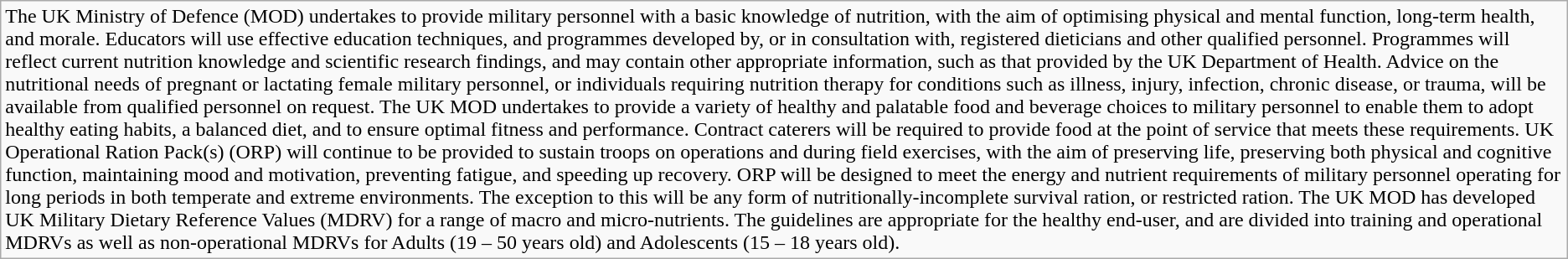<table class="wikitable">
<tr>
<td>The UK Ministry of Defence (MOD) undertakes to provide military personnel with a basic knowledge of nutrition, with the aim of optimising physical and mental function, long-term health, and morale. Educators will use effective education techniques, and programmes developed by, or in consultation with, registered dieticians and other qualified personnel. Programmes will reflect current nutrition knowledge and scientific research findings, and may contain other appropriate information, such as that provided by the UK Department of Health. Advice on the nutritional needs of pregnant or lactating female military personnel, or individuals requiring nutrition therapy for conditions such as illness, injury, infection, chronic disease, or trauma, will be available from qualified personnel on request. The UK MOD undertakes to provide a variety of healthy and palatable food and beverage choices to military personnel to enable them to adopt healthy eating habits, a balanced diet, and to ensure optimal fitness and performance. Contract caterers will be required to provide food at the point of service that meets these requirements. UK Operational Ration Pack(s) (ORP) will continue to be provided to sustain troops on operations and during field exercises, with the aim of preserving life, preserving both physical and cognitive function, maintaining mood and motivation, preventing fatigue, and speeding up recovery. ORP will be designed to meet the energy and nutrient requirements of military personnel operating for long periods in both temperate and extreme environments. The exception to this will be any form of nutritionally-incomplete survival ration, or restricted ration. The UK MOD has developed UK Military Dietary Reference Values (MDRV) for a range of macro and micro-nutrients. The guidelines are appropriate for the healthy end-user, and are divided into training and operational MDRVs as well as non-operational MDRVs for Adults (19 – 50 years old) and Adolescents (15 – 18 years old).</td>
</tr>
</table>
